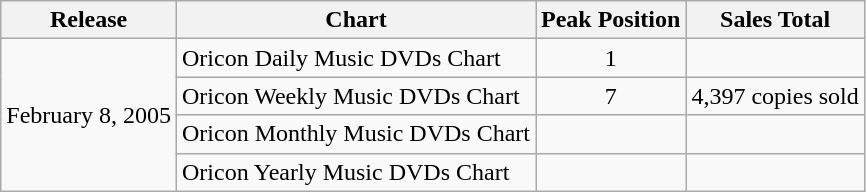<table class="wikitable">
<tr>
<th>Release</th>
<th>Chart</th>
<th>Peak Position</th>
<th>Sales Total</th>
</tr>
<tr>
<td rowspan="4">February 8, 2005</td>
<td>Oricon Daily Music DVDs Chart</td>
<td align="center">1</td>
<td></td>
</tr>
<tr>
<td>Oricon Weekly Music DVDs Chart</td>
<td align="center">7</td>
<td>4,397 copies sold</td>
</tr>
<tr>
<td>Oricon Monthly Music DVDs Chart</td>
<td align="center"></td>
<td></td>
</tr>
<tr>
<td>Oricon Yearly Music DVDs Chart</td>
<td align="center"></td>
<td></td>
</tr>
</table>
